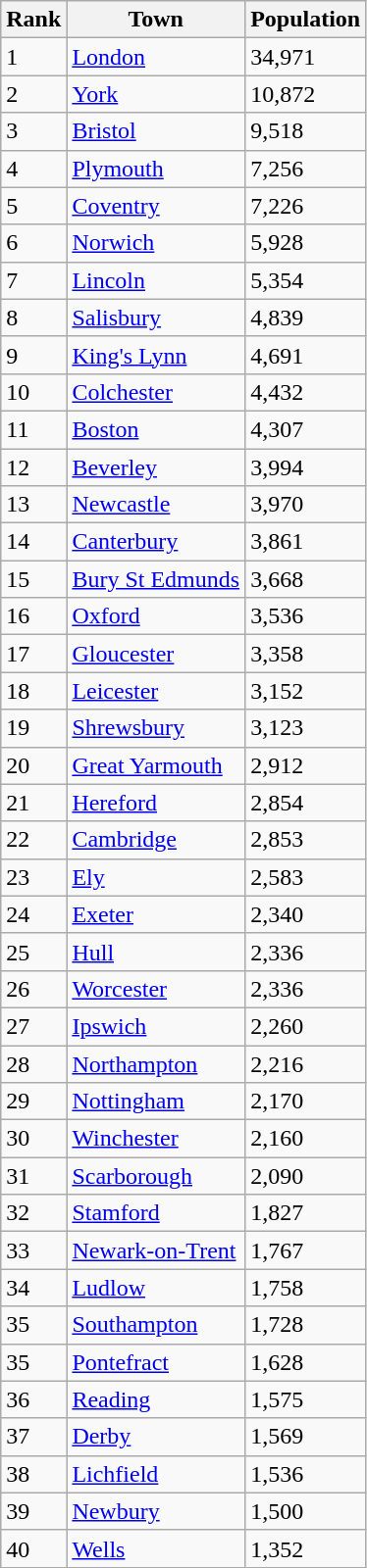<table class="sortable wikitable vatop" style=" margin-right:2em;">
<tr>
<th>Rank</th>
<th>Town</th>
<th>Population</th>
</tr>
<tr>
<td>1</td>
<td><a href='#'>London</a></td>
<td>34,971</td>
</tr>
<tr 1>
<td>2</td>
<td><a href='#'>York</a></td>
<td>10,872</td>
</tr>
<tr>
<td>3</td>
<td><a href='#'>Bristol</a></td>
<td>9,518</td>
</tr>
<tr>
<td>4</td>
<td><a href='#'>Plymouth</a></td>
<td>7,256</td>
</tr>
<tr>
<td>5</td>
<td><a href='#'>Coventry</a></td>
<td>7,226</td>
</tr>
<tr>
<td>6</td>
<td><a href='#'>Norwich</a></td>
<td>5,928</td>
</tr>
<tr>
<td>7</td>
<td><a href='#'>Lincoln</a></td>
<td>5,354</td>
</tr>
<tr>
<td>8</td>
<td><a href='#'>Salisbury</a></td>
<td>4,839</td>
</tr>
<tr>
<td>9</td>
<td><a href='#'>King's Lynn</a></td>
<td>4,691</td>
</tr>
<tr>
<td>10</td>
<td><a href='#'>Colchester</a></td>
<td>4,432</td>
</tr>
<tr>
<td>11</td>
<td><a href='#'>Boston</a></td>
<td>4,307</td>
</tr>
<tr>
<td>12</td>
<td><a href='#'>Beverley</a></td>
<td>3,994</td>
</tr>
<tr>
<td>13</td>
<td><a href='#'>Newcastle</a></td>
<td>3,970</td>
</tr>
<tr>
<td>14</td>
<td><a href='#'>Canterbury</a></td>
<td>3,861</td>
</tr>
<tr>
<td>15</td>
<td><a href='#'>Bury St Edmunds</a></td>
<td>3,668</td>
</tr>
<tr>
<td>16</td>
<td><a href='#'>Oxford</a></td>
<td>3,536</td>
</tr>
<tr>
<td>17</td>
<td><a href='#'>Gloucester</a></td>
<td>3,358</td>
</tr>
<tr>
<td>18</td>
<td><a href='#'>Leicester</a></td>
<td>3,152</td>
</tr>
<tr>
<td>19</td>
<td><a href='#'>Shrewsbury</a></td>
<td>3,123</td>
</tr>
<tr>
<td>20</td>
<td><a href='#'>Great Yarmouth</a></td>
<td>2,912</td>
</tr>
<tr>
<td>21</td>
<td><a href='#'>Hereford</a></td>
<td>2,854</td>
</tr>
<tr>
<td>22</td>
<td><a href='#'>Cambridge</a></td>
<td>2,853</td>
</tr>
<tr>
<td>23</td>
<td><a href='#'>Ely</a></td>
<td>2,583</td>
</tr>
<tr>
<td>24</td>
<td><a href='#'>Exeter</a></td>
<td>2,340</td>
</tr>
<tr>
<td>25</td>
<td><a href='#'>Hull</a></td>
<td>2,336</td>
</tr>
<tr>
<td>26</td>
<td><a href='#'>Worcester</a></td>
<td>2,336</td>
</tr>
<tr>
<td>27</td>
<td><a href='#'>Ipswich</a></td>
<td>2,260</td>
</tr>
<tr>
<td>28</td>
<td><a href='#'>Northampton</a></td>
<td>2,216</td>
</tr>
<tr>
<td>29</td>
<td><a href='#'>Nottingham</a></td>
<td>2,170</td>
</tr>
<tr>
<td>30</td>
<td><a href='#'>Winchester</a></td>
<td>2,160</td>
</tr>
<tr>
<td>31</td>
<td><a href='#'>Scarborough</a></td>
<td>2,090</td>
</tr>
<tr>
<td>32</td>
<td><a href='#'>Stamford</a></td>
<td>1,827</td>
</tr>
<tr>
<td>33</td>
<td><a href='#'>Newark-on-Trent</a></td>
<td>1,767</td>
</tr>
<tr>
<td>34</td>
<td><a href='#'>Ludlow</a></td>
<td>1,758</td>
</tr>
<tr>
<td>35</td>
<td><a href='#'>Southampton</a></td>
<td>1,728</td>
</tr>
<tr>
<td>35</td>
<td><a href='#'>Pontefract</a></td>
<td>1,628</td>
</tr>
<tr>
<td>36</td>
<td><a href='#'>Reading</a></td>
<td>1,575</td>
</tr>
<tr>
<td>37</td>
<td><a href='#'>Derby</a></td>
<td>1,569</td>
</tr>
<tr>
<td>38</td>
<td><a href='#'>Lichfield</a></td>
<td>1,536</td>
</tr>
<tr>
<td>39</td>
<td><a href='#'>Newbury</a></td>
<td>1,500</td>
</tr>
<tr>
<td>40</td>
<td><a href='#'>Wells</a></td>
<td>1,352</td>
</tr>
</table>
